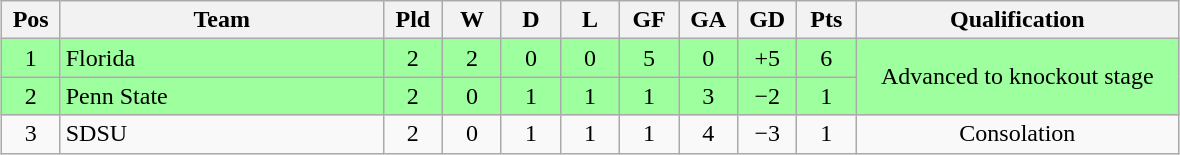<table class="wikitable" style="text-align:center; margin: 1em auto">
<tr>
<th style="width:2em">Pos</th>
<th style="width:13em">Team</th>
<th style="width:2em">Pld</th>
<th style="width:2em">W</th>
<th style="width:2em">D</th>
<th style="width:2em">L</th>
<th style="width:2em">GF</th>
<th style="width:2em">GA</th>
<th style="width:2em">GD</th>
<th style="width:2em">Pts</th>
<th style="width:13em">Qualification</th>
</tr>
<tr bgcolor="#9eff9e">
<td>1</td>
<td style="text-align:left">Florida</td>
<td>2</td>
<td>2</td>
<td>0</td>
<td>0</td>
<td>5</td>
<td>0</td>
<td>+5</td>
<td>6</td>
<td rowspan="2">Advanced to knockout stage</td>
</tr>
<tr bgcolor="#9eff9e">
<td>2</td>
<td style="text-align:left">Penn State</td>
<td>2</td>
<td>0</td>
<td>1</td>
<td>1</td>
<td>1</td>
<td>3</td>
<td>−2</td>
<td>1</td>
</tr>
<tr>
<td>3</td>
<td style="text-align:left">SDSU</td>
<td>2</td>
<td>0</td>
<td>1</td>
<td>1</td>
<td>1</td>
<td>4</td>
<td>−3</td>
<td>1</td>
<td>Consolation</td>
</tr>
</table>
